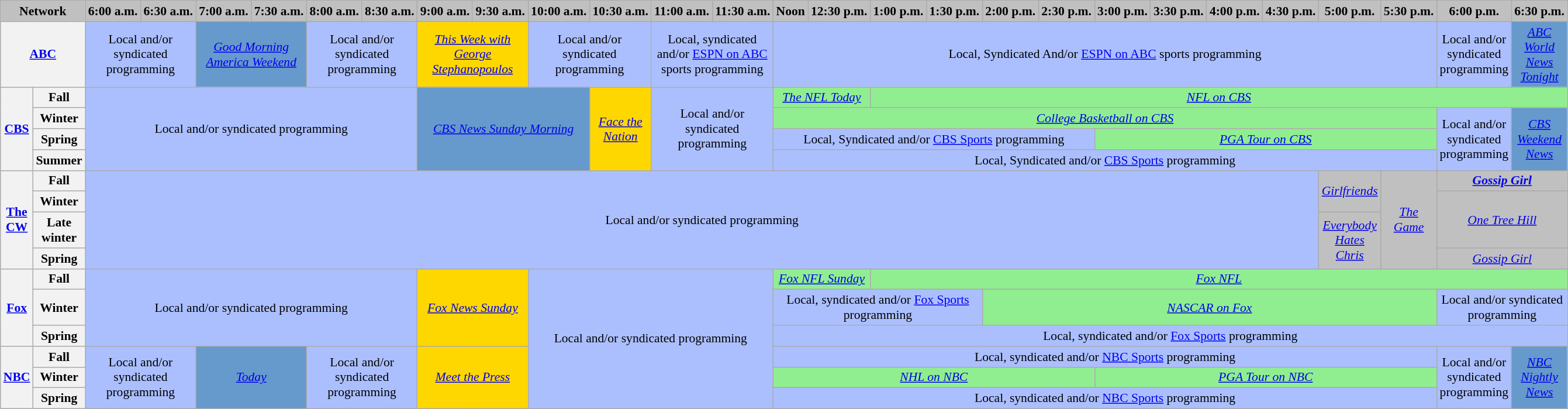<table class="wikitable sortable" style="width:100%;margin-right:0;font-size:90%;text-align:center">
<tr>
<th colspan="2" style="background:#C0C0C0; width:1.5%; text-align:center;">Network</th>
<th width="4%" style="background:#C0C0C0; text-align:center;">6:00 a.m.</th>
<th width="4%" style="background:#C0C0C0; text-align:center;">6:30 a.m.</th>
<th width="4%" style="background:#C0C0C0; text-align:center;">7:00 a.m.</th>
<th width="4%" style="background:#C0C0C0; text-align:center;">7:30 a.m.</th>
<th width="4%" style="background:#C0C0C0; text-align:center;">8:00 a.m.</th>
<th width="4%" style="background:#C0C0C0; text-align:center;">8:30 a.m.</th>
<th width="4%" style="background:#C0C0C0; text-align:center;">9:00 a.m.</th>
<th width="4%" style="background:#C0C0C0; text-align:center;">9:30 a.m.</th>
<th width="4%" style="background:#C0C0C0; text-align:center;">10:00 a.m.</th>
<th width="4%" style="background:#C0C0C0; text-align:center;">10:30 a.m.</th>
<th width="4%" style="background:#C0C0C0; text-align:center;">11:00 a.m.</th>
<th width="4%" style="background:#C0C0C0; text-align:center;">11:30 a.m.</th>
<th width="4%" style="background:#C0C0C0; text-align:center;">Noon</th>
<th width="4%" style="background:#C0C0C0; text-align:center;">12:30 p.m.</th>
<th width="4%" style="background:#C0C0C0; text-align:center;">1:00 p.m.</th>
<th width="4%" style="background:#C0C0C0; text-align:center;">1:30 p.m.</th>
<th width="4%" style="background:#C0C0C0; text-align:center;">2:00 p.m.</th>
<th width="4%" style="background:#C0C0C0; text-align:center;">2:30 p.m.</th>
<th width="4%" style="background:#C0C0C0; text-align:center;">3:00 p.m.</th>
<th width="4%" style="background:#C0C0C0; text-align:center;">3:30 p.m.</th>
<th width="4%" style="background:#C0C0C0; text-align:center;">4:00 p.m.</th>
<th width="4%" style="background:#C0C0C0; text-align:center;">4:30 p.m.</th>
<th width="4%" style="background:#C0C0C0; text-align:center;">5:00 p.m.</th>
<th width="4%" style="background:#C0C0C0; text-align:center;">5:30 p.m.</th>
<th width="4%" style="background:#C0C0C0; text-align:center;">6:00 p.m.</th>
<th width="4%" style="background:#C0C0C0; text-align:center;">6:30 p.m.</th>
</tr>
<tr>
<th colspan="2"><a href='#'>ABC</a></th>
<td colspan="2" style="background:#abbfff;">Local and/or syndicated programming</td>
<td colspan="2" style="background: #6699CC;"><em><a href='#'>Good Morning America Weekend</a></em></td>
<td colspan="2" style="background:#abbfff;">Local and/or syndicated programming</td>
<td colspan="2" style="background:#ffd700;"><em><a href='#'>This Week with George Stephanopoulos</a></em></td>
<td colspan="2" style="background:#abbfff;">Local and/or syndicated programming</td>
<td colspan="2" style="background:#abbfff;">Local, syndicated and/or <a href='#'>ESPN on ABC</a> sports programming</td>
<td colspan="12" style="background:#abbfff;">Local, Syndicated And/or <a href='#'>ESPN on ABC</a> sports programming</td>
<td style="background:#abbfff;">Local and/or syndicated programming</td>
<td style="background: #6699CC;"><em><a href='#'>ABC World News Tonight</a></em></td>
</tr>
<tr>
<th rowspan="4"><a href='#'>CBS</a></th>
<th>Fall</th>
<td colspan="6" rowspan="4" style="background:#abbfff;">Local and/or syndicated programming</td>
<td colspan="3" rowspan="4"style="background: #6699CC;"><em><a href='#'>CBS News Sunday Morning</a></em></td>
<td rowspan="4" style="background:#ffd700;"><em><a href='#'>Face the Nation</a></em></td>
<td colspan="2" rowspan="4" style="background:#abbfff;">Local and/or syndicated programming</td>
<td colspan="2" style="background:lightgreen;"><em><a href='#'>The NFL Today</a></em></td>
<td colspan="12" style="background:lightgreen;"><em><a href='#'>NFL on CBS</a></em> </td>
</tr>
<tr>
<th>Winter</th>
<td colspan="12" style="background:lightgreen;"><em><a href='#'>College Basketball on CBS</a></em></td>
<td rowspan="3" style="background:#abbfff;">Local and/or syndicated programming</td>
<td rowspan="3" style="background: #6699CC"><em><a href='#'>CBS Weekend News</a></em></td>
</tr>
<tr>
<th>Spring</th>
<td colspan="6" style="background:#abbfff;">Local, Syndicated and/or <a href='#'>CBS Sports</a> programming</td>
<td colspan="6" style="background:lightgreen;"><em><a href='#'>PGA Tour on CBS</a></em></td>
</tr>
<tr>
<th>Summer</th>
<td colspan="12" style="background:#abbfff;">Local, Syndicated and/or <a href='#'>CBS Sports</a> programming</td>
</tr>
<tr>
<th rowspan="4"><a href='#'>The CW</a></th>
<th>Fall</th>
<td rowspan="4" colspan="22" style="background:#abbfff;">Local and/or syndicated programming</td>
<td rowspan="2" style="background:#C0C0C0;"><em><a href='#'>Girlfriends</a></em> </td>
<td rowspan="4" style="background:#C0C0C0;"><em><a href='#'>The Game</a></em> </td>
<td colspan="2" style="background:#C0C0C0;"><strong><em><a href='#'>Gossip Girl</a></em></strong> </td>
</tr>
<tr>
<th>Winter</th>
<td rowspan="2" colspan="2" style="background:#C0C0C0;"><em><a href='#'>One Tree Hill</a></em> </td>
</tr>
<tr>
<th>Late winter</th>
<td rowspan="2" style="background:#C0C0C0;"><em><a href='#'>Everybody Hates Chris</a></em> </td>
</tr>
<tr>
<th>Spring</th>
<td colspan="2" style="background:#C0C0C0;"><em><a href='#'>Gossip Girl</a></em> </td>
</tr>
<tr>
<th rowspan="3"><a href='#'>Fox</a></th>
<th>Fall</th>
<td colspan="6" rowspan="3" style="background:#abbfff">Local and/or syndicated programming</td>
<td colspan="2" rowspan="3" style="background:#ffd700;"><em><a href='#'>Fox News Sunday</a></em></td>
<td colspan="4" rowspan="7" style="background:#abbfff">Local and/or syndicated programming</td>
<td colspan="2" style="background:lightgreen;"><em><a href='#'>Fox NFL Sunday</a></em></td>
<td colspan="12" style="background:lightgreen;"><em><a href='#'>Fox NFL</a></em> </td>
</tr>
<tr>
<th>Winter</th>
<td colspan="4" style="background:#abbfff;">Local, syndicated and/or <a href='#'>Fox Sports</a> programming</td>
<td colspan="8" style="background:lightgreen;"><em><a href='#'>NASCAR on Fox</a></em></td>
<td colspan="2" style="background:#abbfff;">Local and/or syndicated programming</td>
</tr>
<tr>
<th>Spring</th>
<td colspan="14" style="background:#abbfff;">Local, syndicated and/or <a href='#'>Fox Sports</a> programming</td>
</tr>
<tr>
<th rowspan="4"><a href='#'>NBC</a></th>
<th>Fall</th>
<td colspan="2" rowspan="3" style="background:#abbfff;">Local and/or syndicated programming</td>
<td colspan="2" rowspan="3" style="background:#6699CC;"><em><a href='#'>Today</a></em></td>
<td colspan="2" rowspan="3" style="background:#abbfff;">Local and/or syndicated programming</td>
<td colspan="2" rowspan="3" style="background:#ffd700;"><em><a href='#'>Meet the Press</a></em></td>
<td colspan="12" style="background:#abbfff;">Local, syndicated and/or <a href='#'>NBC Sports</a> programming</td>
<td rowspan="4" style="background:#abbfff;">Local and/or syndicated programming</td>
<td rowspan="4" style="background:#6699CC;"><em><a href='#'>NBC Nightly News</a></em></td>
</tr>
<tr>
<th>Winter</th>
<td colspan="6" style="background:lightgreen;"><em><a href='#'>NHL on NBC</a></em></td>
<td colspan="6" style="background:lightgreen;"><em><a href='#'>PGA Tour on NBC</a></em></td>
</tr>
<tr>
<th>Spring</th>
<td colspan="12" style="background:#abbfff;">Local, syndicated and/or <a href='#'>NBC Sports</a> programming</td>
</tr>
</table>
